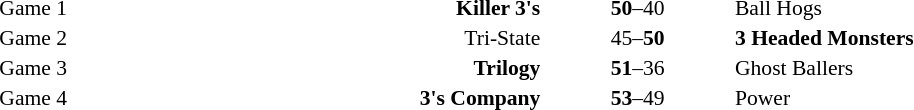<table style="width:100%;" cellspacing="1">
<tr>
<th width=15%></th>
<th width=25%></th>
<th width=10%></th>
<th width=25%></th>
</tr>
<tr style=font-size:90%>
<td align=right>Game 1</td>
<td align=right><strong>Killer 3's</strong></td>
<td align=center><strong>50</strong>–40</td>
<td>Ball Hogs</td>
<td></td>
</tr>
<tr style=font-size:90%>
<td align=right>Game 2</td>
<td align=right>Tri-State</td>
<td align=center>45–<strong>50</strong></td>
<td><strong>3 Headed Monsters</strong></td>
<td></td>
</tr>
<tr style=font-size:90%>
<td align=right>Game 3</td>
<td align=right><strong>Trilogy</strong></td>
<td align=center><strong>51</strong>–36</td>
<td>Ghost Ballers</td>
<td></td>
</tr>
<tr style=font-size:90%>
<td align=right>Game 4</td>
<td align=right><strong>3's Company</strong></td>
<td align=center><strong>53</strong>–49</td>
<td>Power</td>
<td></td>
</tr>
</table>
